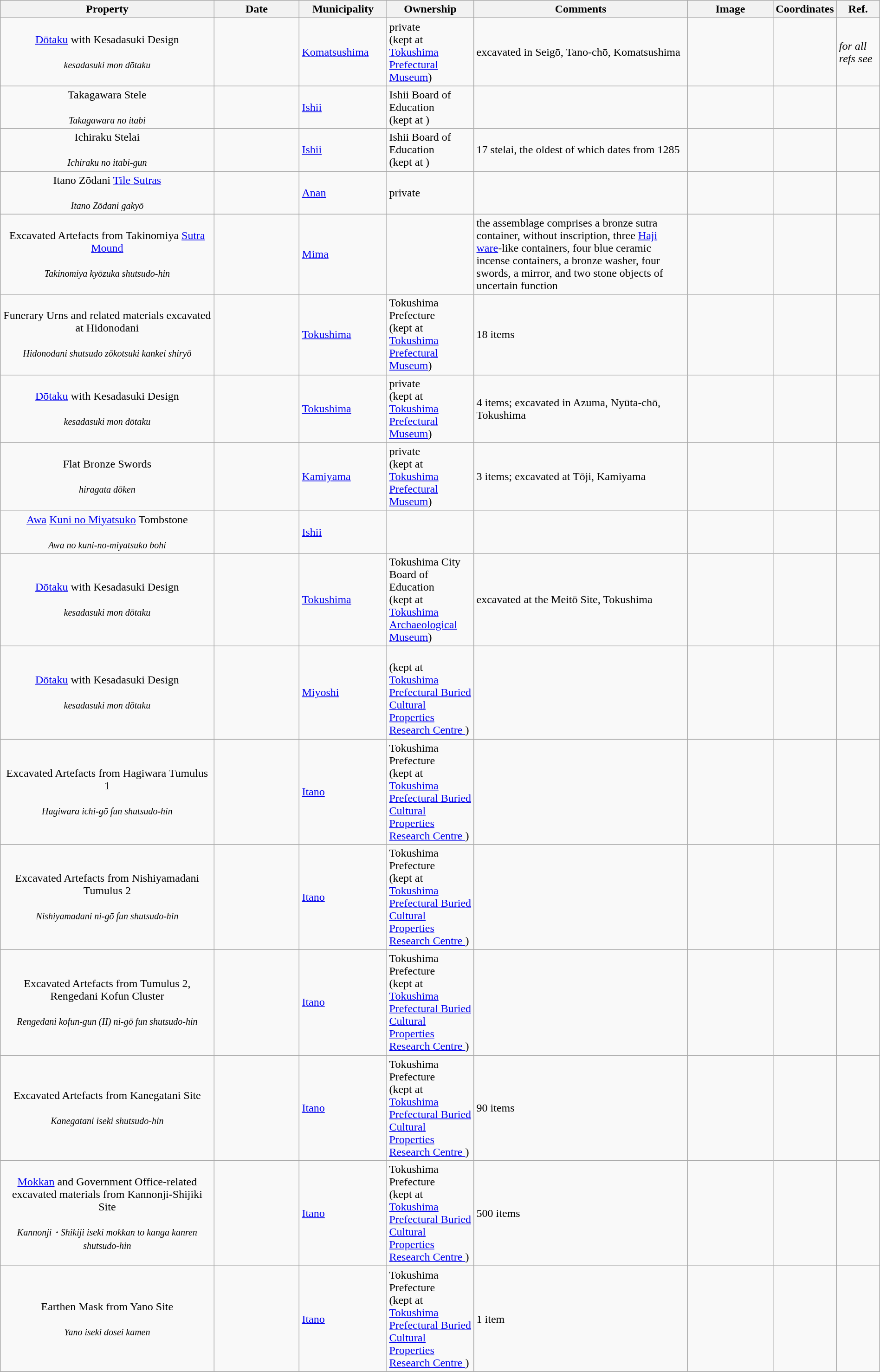<table class="wikitable sortable"  style="width:100%;">
<tr>
<th width="25%" align="left">Property</th>
<th width="10%" align="left">Date</th>
<th width="10%" align="left">Municipality</th>
<th width="10%" align="left">Ownership</th>
<th width="25%" align="left" class="unsortable">Comments</th>
<th width="10%" align="left" class="unsortable">Image</th>
<th width="5%" align="left" class="unsortable">Coordinates</th>
<th width="5%" align="left" class="unsortable">Ref.</th>
</tr>
<tr>
<td align="center"><a href='#'>Dōtaku</a> with Kesadasuki Design<br><br><small><em>kesadasuki mon dōtaku</em></small></td>
<td></td>
<td><a href='#'>Komatsushima</a></td>
<td>private<br>(kept at <a href='#'>Tokushima Prefectural Museum</a>)</td>
<td>excavated in Seigō, Tano-chō, Komatsushima</td>
<td></td>
<td></td>
<td><em>for all refs see</em> </td>
</tr>
<tr>
<td align="center">Takagawara Stele<br><br><small><em>Takagawara no itabi</em></small></td>
<td></td>
<td><a href='#'>Ishii</a></td>
<td>Ishii Board of Education<br>(kept at )</td>
<td></td>
<td></td>
<td></td>
<td></td>
</tr>
<tr>
<td align="center">Ichiraku Stelai<br><br><small><em>Ichiraku no itabi-gun</em></small></td>
<td></td>
<td><a href='#'>Ishii</a></td>
<td>Ishii Board of Education<br>(kept at )</td>
<td>17 stelai, the oldest of which dates from 1285</td>
<td></td>
<td></td>
<td></td>
</tr>
<tr>
<td align="center">Itano Zōdani <a href='#'>Tile Sutras</a><br><br><small><em>Itano Zōdani gakyō</em></small></td>
<td></td>
<td><a href='#'>Anan</a></td>
<td>private</td>
<td></td>
<td></td>
<td></td>
<td></td>
</tr>
<tr>
<td align="center">Excavated Artefacts from Takinomiya <a href='#'>Sutra Mound</a><br><br><small><em>Takinomiya kyōzuka shutsudo-hin</em></small></td>
<td></td>
<td><a href='#'>Mima</a></td>
<td></td>
<td>the assemblage comprises a bronze sutra container, without inscription, three <a href='#'>Haji ware</a>-like containers, four blue ceramic incense containers, a bronze washer, four swords, a mirror, and two stone objects of uncertain function</td>
<td></td>
<td></td>
<td></td>
</tr>
<tr>
<td align="center">Funerary Urns and related materials excavated at Hidonodani<br><br><small><em>Hidonodani shutsudo zōkotsuki kankei shiryō</em></small></td>
<td></td>
<td><a href='#'>Tokushima</a></td>
<td>Tokushima Prefecture<br>(kept at <a href='#'>Tokushima Prefectural Museum</a>)</td>
<td>18 items</td>
<td></td>
<td></td>
<td></td>
</tr>
<tr>
<td align="center"><a href='#'>Dōtaku</a> with Kesadasuki Design<br><br><small><em>kesadasuki mon dōtaku</em></small></td>
<td></td>
<td><a href='#'>Tokushima</a></td>
<td>private<br>(kept at <a href='#'>Tokushima Prefectural Museum</a>)</td>
<td>4 items; excavated in Azuma, Nyūta-chō, Tokushima</td>
<td></td>
<td></td>
<td></td>
</tr>
<tr>
<td align="center">Flat Bronze Swords<br><br><small><em>hiragata dōken</em></small></td>
<td></td>
<td><a href='#'>Kamiyama</a></td>
<td>private<br>(kept at <a href='#'>Tokushima Prefectural Museum</a>)</td>
<td>3 items; excavated at Tōji, Kamiyama</td>
<td></td>
<td></td>
<td></td>
</tr>
<tr>
<td align="center"><a href='#'>Awa</a> <a href='#'>Kuni no Miyatsuko</a> Tombstone<br><br><small><em>Awa no kuni-no-miyatsuko bohi</em></small></td>
<td></td>
<td><a href='#'>Ishii</a></td>
<td></td>
<td></td>
<td></td>
<td></td>
<td></td>
</tr>
<tr>
<td align="center"><a href='#'>Dōtaku</a> with Kesadasuki Design<br><br><small><em>kesadasuki mon dōtaku</em></small></td>
<td></td>
<td><a href='#'>Tokushima</a></td>
<td>Tokushima City Board of Education<br>(kept at <a href='#'>Tokushima Archaeological Museum</a>)</td>
<td>excavated at the Meitō Site, Tokushima</td>
<td></td>
<td></td>
<td></td>
</tr>
<tr>
<td align="center"><a href='#'>Dōtaku</a> with Kesadasuki Design<br><br><small><em>kesadasuki mon dōtaku</em></small></td>
<td></td>
<td><a href='#'>Miyoshi</a></td>
<td><br>(kept at <a href='#'>Tokushima Prefectural Buried Cultural Properties Research Centre </a>)</td>
<td></td>
<td></td>
<td></td>
<td></td>
</tr>
<tr>
<td align="center">Excavated Artefacts from Hagiwara Tumulus 1<br><br><small><em>Hagiwara ichi-gō fun shutsudo-hin</em></small></td>
<td></td>
<td><a href='#'>Itano</a></td>
<td>Tokushima Prefecture<br>(kept at <a href='#'>Tokushima Prefectural Buried Cultural Properties Research Centre </a>)</td>
<td></td>
<td></td>
<td></td>
<td></td>
</tr>
<tr>
<td align="center">Excavated Artefacts from Nishiyamadani Tumulus 2<br><br><small><em>Nishiyamadani ni-gō fun shutsudo-hin</em></small></td>
<td></td>
<td><a href='#'>Itano</a></td>
<td>Tokushima Prefecture<br>(kept at <a href='#'>Tokushima Prefectural Buried Cultural Properties Research Centre </a>)</td>
<td></td>
<td></td>
<td></td>
<td></td>
</tr>
<tr>
<td align="center">Excavated Artefacts from Tumulus 2, Rengedani Kofun Cluster<br><br><small><em>Rengedani kofun-gun (II) ni-gō fun shutsudo-hin</em></small></td>
<td></td>
<td><a href='#'>Itano</a></td>
<td>Tokushima Prefecture<br>(kept at <a href='#'>Tokushima Prefectural Buried Cultural Properties Research Centre </a>)</td>
<td></td>
<td></td>
<td></td>
<td></td>
</tr>
<tr>
<td align="center">Excavated Artefacts from Kanegatani Site<br><br><small><em>Kanegatani iseki shutsudo-hin</em></small></td>
<td></td>
<td><a href='#'>Itano</a></td>
<td>Tokushima Prefecture<br>(kept at <a href='#'>Tokushima Prefectural Buried Cultural Properties Research Centre </a>)</td>
<td>90 items</td>
<td></td>
<td></td>
<td></td>
</tr>
<tr>
<td align="center"><a href='#'>Mokkan</a> and Government Office-related excavated materials from Kannonji-Shijiki Site<br><br><small><em>Kannonji・Shikiji iseki mokkan to kanga kanren shutsudo-hin</em></small></td>
<td></td>
<td><a href='#'>Itano</a></td>
<td>Tokushima Prefecture<br>(kept at <a href='#'>Tokushima Prefectural Buried Cultural Properties Research Centre </a>)</td>
<td>500 items</td>
<td></td>
<td></td>
<td></td>
</tr>
<tr>
<td align="center">Earthen Mask from Yano Site<br><br><small><em>Yano iseki dosei kamen</em></small></td>
<td></td>
<td><a href='#'>Itano</a></td>
<td>Tokushima Prefecture<br>(kept at <a href='#'>Tokushima Prefectural Buried Cultural Properties Research Centre </a>)</td>
<td>1 item</td>
<td></td>
<td></td>
<td></td>
</tr>
<tr>
</tr>
</table>
